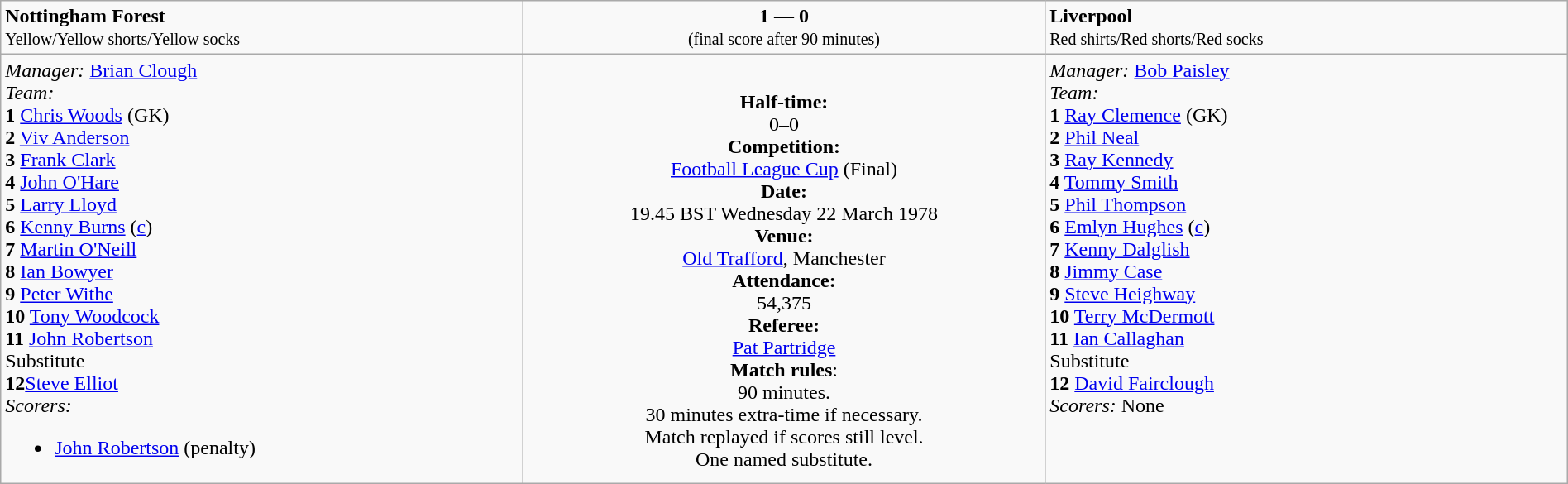<table border=0 class="wikitable" width=100%>
<tr>
<td width=33% valign=top><span><strong>Nottingham Forest</strong></span><br><small>Yellow/Yellow shorts/Yellow socks</small></td>
<td width=33% valign=top align=center><span><strong>1 — 0</strong></span><br><small>(final score after 90 minutes)</small></td>
<td width=33% valign=top><span><strong>Liverpool</strong></span><br><small>Red shirts/Red shorts/Red socks</small></td>
</tr>
<tr>
<td valign=top><em>Manager:</em> <a href='#'>Brian Clough</a><br><em>Team:</em>
<br><strong>1</strong> <a href='#'>Chris Woods</a> (GK)
<br><strong>2</strong> <a href='#'>Viv Anderson</a>
<br><strong>3</strong> <a href='#'>Frank Clark</a>
<br><strong>4</strong> <a href='#'>John O'Hare</a>
<br><strong>5</strong> <a href='#'>Larry Lloyd</a>
<br><strong>6</strong> <a href='#'>Kenny Burns</a> (<a href='#'>c</a>)
<br><strong>7</strong> <a href='#'>Martin O'Neill</a>
<br><strong>8</strong> <a href='#'>Ian Bowyer</a>
<br><strong>9</strong> <a href='#'>Peter Withe</a>
<br><strong>10</strong> <a href='#'>Tony Woodcock</a>
<br><strong>11</strong> <a href='#'>John Robertson</a>
<br>Substitute
<br><strong>12</strong><a href='#'>Steve Elliot</a><br><em>Scorers:</em><ul><li><a href='#'>John Robertson</a>  (penalty)</li></ul></td>
<td valign=middle align=center><br><strong>Half-time:</strong><br>0–0<br><strong>Competition:</strong><br><a href='#'>Football League Cup</a> (Final)<br><strong>Date:</strong><br>19.45 BST Wednesday 22 March 1978<br><strong>Venue:</strong><br><a href='#'>Old Trafford</a>, Manchester<br><strong>Attendance:</strong><br> 54,375<br><strong> Referee:</strong><br> <a href='#'>Pat Partridge</a><br><strong>Match rules</strong>:<br>90 minutes.<br>30 minutes extra-time if necessary.<br>Match replayed if scores still level.<br>One named substitute.<br>
</td>
<td valign=top><em>Manager:</em> <a href='#'>Bob Paisley</a><br><em>Team:</em>
<br><strong>1</strong> <a href='#'>Ray Clemence</a> (GK)
<br><strong>2</strong> <a href='#'>Phil Neal</a>
<br><strong>3</strong> <a href='#'>Ray Kennedy</a>
<br><strong>4</strong> <a href='#'>Tommy Smith</a>
<br><strong>5</strong> <a href='#'>Phil Thompson</a>
<br><strong>6</strong> <a href='#'>Emlyn Hughes</a> (<a href='#'>c</a>)
<br><strong>7</strong> <a href='#'>Kenny Dalglish</a>
<br><strong>8</strong> <a href='#'>Jimmy Case</a> 
<br><strong>9</strong> <a href='#'>Steve Heighway</a>
<br><strong>10</strong> <a href='#'>Terry McDermott</a>
<br><strong>11</strong> <a href='#'>Ian Callaghan</a>
<br>Substitute
<br><strong>12</strong> <a href='#'>David Fairclough</a> <br><em>Scorers:</em>
None</td>
</tr>
</table>
